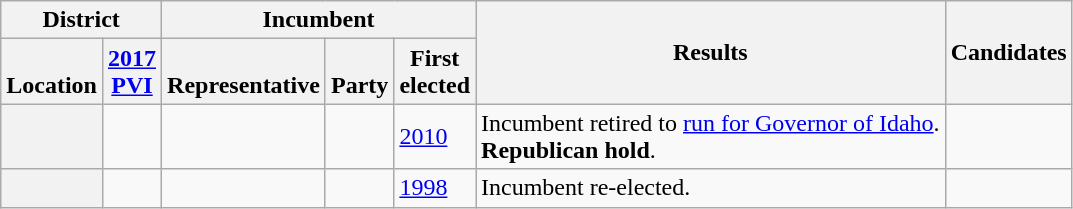<table class="wikitable sortable">
<tr>
<th colspan=2>District</th>
<th colspan=3>Incumbent</th>
<th rowspan=2>Results</th>
<th rowspan=2 class=unsortable>Candidates</th>
</tr>
<tr valign=bottom>
<th>Location</th>
<th><a href='#'>2017<br>PVI</a></th>
<th>Representative</th>
<th>Party</th>
<th>First<br>elected</th>
</tr>
<tr>
<th></th>
<td></td>
<td></td>
<td></td>
<td><a href='#'>2010</a></td>
<td>Incumbent retired to <a href='#'>run for Governor of Idaho</a>.<br><strong>Republican hold</strong>.</td>
<td nowrap></td>
</tr>
<tr>
<th></th>
<td></td>
<td></td>
<td></td>
<td><a href='#'>1998</a></td>
<td>Incumbent re-elected.</td>
<td nowrap></td>
</tr>
</table>
